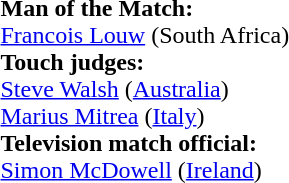<table style="width:50%">
<tr>
<td><br><strong>Man of the Match:</strong>
<br><a href='#'>Francois Louw</a> (South Africa)<br><strong>Touch judges:</strong>
<br><a href='#'>Steve Walsh</a> (<a href='#'>Australia</a>)
<br><a href='#'>Marius Mitrea</a> (<a href='#'>Italy</a>)
<br><strong>Television match official:</strong>
<br><a href='#'>Simon McDowell</a> (<a href='#'>Ireland</a>)</td>
</tr>
</table>
